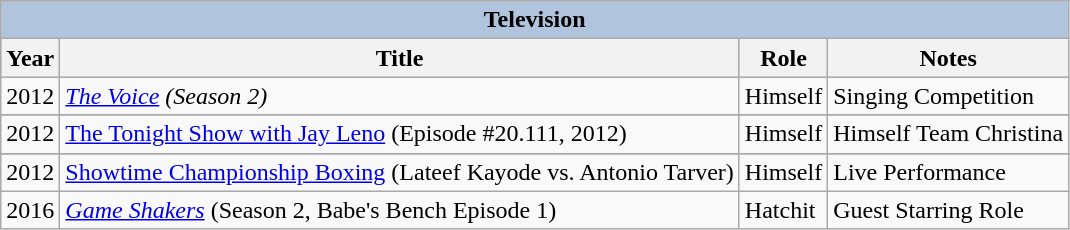<table class="wikitable">
<tr style="background:#ccc; text-align:center;">
<th colspan="4" style="background: LightSteelBlue;">Television</th>
</tr>
<tr style="background:#ccc; text-align:center;">
<th>Year</th>
<th>Title</th>
<th>Role</th>
<th>Notes</th>
</tr>
<tr>
<td>2012</td>
<td><em><a href='#'>The Voice</a> (Season 2)</em></td>
<td>Himself</td>
<td>Singing Competition</td>
</tr>
<tr>
</tr>
<tr>
<td>2012</td>
<td><a href='#'>The Tonight Show with Jay Leno</a> (Episode #20.111, 2012)</td>
<td>Himself</td>
<td>Himself Team Christina</td>
</tr>
<tr>
</tr>
<tr>
<td>2012</td>
<td><a href='#'>Showtime Championship Boxing</a> (Lateef Kayode vs. Antonio Tarver)</td>
<td>Himself</td>
<td>Live Performance</td>
</tr>
<tr>
<td>2016</td>
<td><em><a href='#'>Game Shakers</a></em> (Season 2, Babe's Bench Episode 1)</td>
<td>Hatchit</td>
<td>Guest Starring Role</td>
</tr>
</table>
